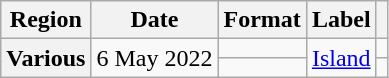<table class="wikitable plainrowheaders">
<tr>
<th scope="col">Region</th>
<th scope="col">Date</th>
<th scope="col">Format</th>
<th scope="col">Label</th>
<th scope="col"></th>
</tr>
<tr>
<th scope="row" rowspan="2">Various</th>
<td rowspan="2">6 May 2022</td>
<td></td>
<td rowspan="2"><a href='#'>Island</a></td>
<td style="text-align:center;"></td>
</tr>
<tr>
<td></td>
<td></td>
</tr>
</table>
